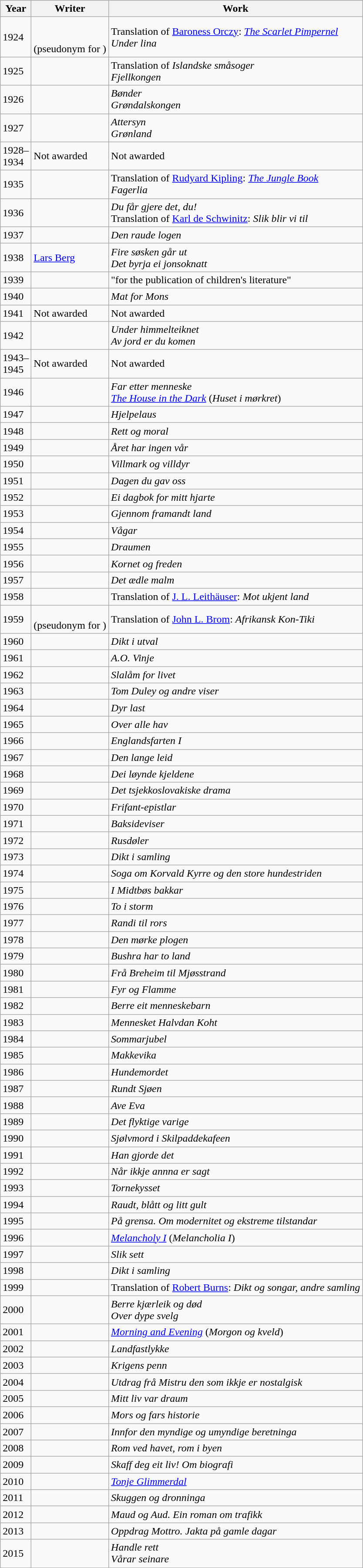<table class="sortable wikitable">
<tr>
<th>Year</th>
<th>Writer</th>
<th>Work</th>
</tr>
<tr>
<td>1924</td>
<td> <br> <br>(pseudonym for )</td>
<td>Translation of <a href='#'>Baroness Orczy</a>: <em><a href='#'>The Scarlet Pimpernel</a></em> <br> <em>Under lina</em></td>
</tr>
<tr>
<td>1925</td>
<td> <br> </td>
<td>Translation of <em>Islandske småsoger</em> <br> <em>Fjellkongen</em></td>
</tr>
<tr>
<td>1926</td>
<td> <br> </td>
<td><em>Bønder</em> <br> <em>Grøndalskongen</em></td>
</tr>
<tr>
<td>1927</td>
<td> <br> </td>
<td><em>Attersyn</em> <br> <em>Grønland</em></td>
</tr>
<tr>
<td>1928–<br>1934</td>
<td><span>Not awarded</span></td>
<td><span>Not awarded</span></td>
</tr>
<tr>
<td>1935</td>
<td> <br> </td>
<td>Translation of <a href='#'>Rudyard Kipling</a>: <em><a href='#'>The Jungle Book</a></em> <br> <em>Fagerlia</em></td>
</tr>
<tr>
<td>1936</td>
<td> <br> </td>
<td><em>Du får gjere det, du!</em> <br> Translation of <a href='#'>Karl de Schwinitz</a>: <em>Slik blir vi til</em></td>
</tr>
<tr>
<td>1937</td>
<td> <br> </td>
<td><em>Den raude logen</em></td>
</tr>
<tr>
<td>1938</td>
<td><a href='#'>Lars Berg</a> <br> </td>
<td><em>Fire søsken går ut</em> <br> <em>Det byrja ei jonsoknatt</em></td>
</tr>
<tr>
<td>1939</td>
<td></td>
<td>"for the publication of children's literature"</td>
</tr>
<tr>
<td>1940</td>
<td></td>
<td><em>Mat for Mons</em></td>
</tr>
<tr>
<td>1941</td>
<td><span>Not awarded</span></td>
<td><span>Not awarded</span></td>
</tr>
<tr>
<td>1942</td>
<td> <br> </td>
<td><em>Under himmelteiknet</em> <br> <em>Av jord er du komen</em></td>
</tr>
<tr>
<td>1943–<br>1945</td>
<td><span>Not awarded</span></td>
<td><span>Not awarded</span></td>
</tr>
<tr>
<td>1946</td>
<td> <br> </td>
<td><em>Far etter menneske</em> <br> <em><a href='#'>The House in the Dark</a></em> (<em>Huset i mørkret</em>)</td>
</tr>
<tr>
<td>1947</td>
<td></td>
<td><em>Hjelpelaus</em></td>
</tr>
<tr>
<td>1948</td>
<td></td>
<td><em>Rett og moral</em></td>
</tr>
<tr>
<td>1949</td>
<td></td>
<td><em>Året har ingen vår</em></td>
</tr>
<tr>
<td>1950</td>
<td></td>
<td><em>Villmark og villdyr</em></td>
</tr>
<tr>
<td>1951</td>
<td></td>
<td><em>Dagen du gav oss</em></td>
</tr>
<tr>
<td>1952</td>
<td></td>
<td><em>Ei dagbok for mitt hjarte</em></td>
</tr>
<tr>
<td>1953</td>
<td></td>
<td><em>Gjennom framandt land</em></td>
</tr>
<tr>
<td>1954</td>
<td></td>
<td><em>Vågar</em></td>
</tr>
<tr>
<td>1955</td>
<td></td>
<td><em>Draumen</em></td>
</tr>
<tr>
<td>1956</td>
<td></td>
<td><em>Kornet og freden</em></td>
</tr>
<tr>
<td>1957</td>
<td></td>
<td><em>Det ædle malm</em></td>
</tr>
<tr>
<td>1958</td>
<td> <br> </td>
<td>Translation of <a href='#'>J. L. Leithäuser</a>: <em>Mot ukjent land</em></td>
</tr>
<tr>
<td>1959</td>
<td><br>(pseudonym for )</td>
<td>Translation of <a href='#'>John L. Brom</a>: <em>Afrikansk Kon-Tiki</em></td>
</tr>
<tr>
<td>1960</td>
<td></td>
<td><em>Dikt i utval</em></td>
</tr>
<tr>
<td>1961</td>
<td></td>
<td><em>A.O. Vinje</em></td>
</tr>
<tr>
<td>1962</td>
<td></td>
<td><em>Slalåm for livet</em></td>
</tr>
<tr>
<td>1963</td>
<td></td>
<td><em>Tom Duley og andre viser</em></td>
</tr>
<tr>
<td>1964</td>
<td></td>
<td><em>Dyr last</em></td>
</tr>
<tr>
<td>1965</td>
<td></td>
<td><em>Over alle hav</em></td>
</tr>
<tr>
<td>1966</td>
<td></td>
<td><em>Englandsfarten I</em></td>
</tr>
<tr>
<td>1967</td>
<td></td>
<td><em>Den lange leid</em></td>
</tr>
<tr>
<td>1968</td>
<td></td>
<td><em>Dei løynde kjeldene</em></td>
</tr>
<tr>
<td>1969</td>
<td></td>
<td><em>Det tsjekkoslovakiske drama</em></td>
</tr>
<tr>
<td>1970</td>
<td></td>
<td><em>Frifant-epistlar</em></td>
</tr>
<tr>
<td>1971</td>
<td></td>
<td><em>Baksideviser</em></td>
</tr>
<tr>
<td>1972</td>
<td></td>
<td><em>Rusdøler</em></td>
</tr>
<tr>
<td>1973</td>
<td></td>
<td><em>Dikt i samling</em></td>
</tr>
<tr>
<td>1974</td>
<td></td>
<td><em>Soga om Korvald Kyrre og den store hundestriden</em></td>
</tr>
<tr>
<td>1975</td>
<td></td>
<td><em>I Midtbøs bakkar</em></td>
</tr>
<tr>
<td>1976</td>
<td></td>
<td><em>To i storm</em></td>
</tr>
<tr>
<td>1977</td>
<td></td>
<td><em>Randi til rors</em></td>
</tr>
<tr>
<td>1978</td>
<td></td>
<td><em>Den mørke plogen</em></td>
</tr>
<tr>
<td>1979</td>
<td> <br> </td>
<td><em>Bushra har to land</em></td>
</tr>
<tr>
<td>1980</td>
<td></td>
<td><em>Frå Breheim til Mjøsstrand</em></td>
</tr>
<tr>
<td>1981</td>
<td></td>
<td><em>Fyr og Flamme</em></td>
</tr>
<tr>
<td>1982</td>
<td></td>
<td><em>Berre eit menneskebarn</em></td>
</tr>
<tr>
<td>1983</td>
<td></td>
<td><em>Mennesket Halvdan Koht</em></td>
</tr>
<tr>
<td>1984</td>
<td></td>
<td><em>Sommarjubel</em></td>
</tr>
<tr>
<td>1985</td>
<td></td>
<td><em>Makkevika</em></td>
</tr>
<tr>
<td>1986</td>
<td></td>
<td><em>Hundemordet</em></td>
</tr>
<tr>
<td>1987</td>
<td></td>
<td><em>Rundt Sjøen</em></td>
</tr>
<tr>
<td>1988</td>
<td></td>
<td><em>Ave Eva</em></td>
</tr>
<tr>
<td>1989</td>
<td></td>
<td><em>Det flyktige varige</em></td>
</tr>
<tr>
<td>1990</td>
<td></td>
<td><em>Sjølvmord i Skilpaddekafeen</em></td>
</tr>
<tr>
<td>1991</td>
<td></td>
<td><em>Han gjorde det</em></td>
</tr>
<tr>
<td>1992</td>
<td></td>
<td><em>Når ikkje annna er sagt</em></td>
</tr>
<tr>
<td>1993</td>
<td></td>
<td><em>Tornekysset</em></td>
</tr>
<tr>
<td>1994</td>
<td> <br> </td>
<td><em>Raudt, blått og litt gult</em></td>
</tr>
<tr>
<td>1995</td>
<td></td>
<td><em>På grensa. Om modernitet og ekstreme tilstandar</em></td>
</tr>
<tr>
<td>1996</td>
<td></td>
<td><em><a href='#'>Melancholy I</a></em> (<em>Melancholia I</em>)</td>
</tr>
<tr>
<td>1997</td>
<td></td>
<td><em>Slik sett</em></td>
</tr>
<tr>
<td>1998</td>
<td></td>
<td><em>Dikt i samling</em></td>
</tr>
<tr>
<td>1999</td>
<td></td>
<td>Translation of <a href='#'>Robert Burns</a>: <em>Dikt og songar, andre samling</em></td>
</tr>
<tr>
<td>2000</td>
<td> <br> </td>
<td><em>Berre kjærleik og død </em> <br> <em>Over dype svelg</em></td>
</tr>
<tr>
<td>2001</td>
<td></td>
<td><em><a href='#'>Morning and Evening</a></em> (<em>Morgon og kveld</em>)</td>
</tr>
<tr>
<td>2002</td>
<td></td>
<td><em>Landfastlykke</em></td>
</tr>
<tr>
<td>2003</td>
<td></td>
<td><em>Krigens penn</em></td>
</tr>
<tr>
<td>2004</td>
<td></td>
<td><em>Utdrag frå Mistru den som ikkje er nostalgisk</em></td>
</tr>
<tr>
<td>2005</td>
<td></td>
<td><em>Mitt liv var draum</em></td>
</tr>
<tr>
<td>2006</td>
<td></td>
<td><em>Mors og fars historie</em></td>
</tr>
<tr>
<td>2007</td>
<td></td>
<td><em>Innfor den myndige og umyndige beretninga</em></td>
</tr>
<tr>
<td>2008</td>
<td></td>
<td><em>Rom ved havet, rom i byen</em></td>
</tr>
<tr>
<td>2009</td>
<td></td>
<td><em>Skaff deg eit liv! Om biografi</em></td>
</tr>
<tr>
<td>2010</td>
<td></td>
<td><em><a href='#'>Tonje Glimmerdal</a></em></td>
</tr>
<tr>
<td>2011</td>
<td></td>
<td><em>Skuggen og dronninga</em></td>
</tr>
<tr>
<td>2012</td>
<td></td>
<td><em>Maud og Aud. Ein roman om trafikk</em></td>
</tr>
<tr>
<td>2013</td>
<td></td>
<td><em>Oppdrag Mottro. Jakta på gamle dagar</em></td>
</tr>
<tr>
<td>2015</td>
<td> <br> </td>
<td><em>Handle rett</em> <br> <em>Vårar seinare</em></td>
</tr>
</table>
